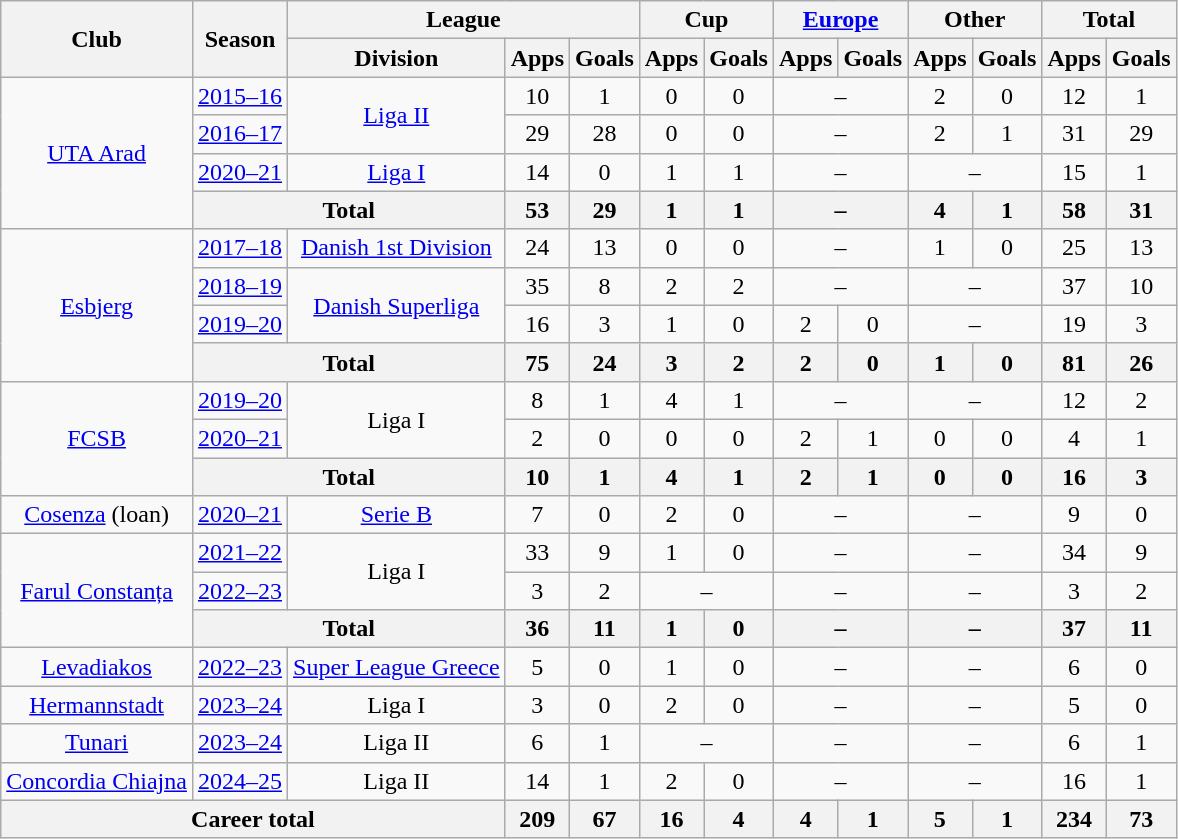<table class="wikitable" style="text-align:center">
<tr>
<th rowspan="2">Club</th>
<th rowspan="2">Season</th>
<th colspan="3">League</th>
<th colspan="2">Cup</th>
<th colspan="2"><a href='#'>Europe</a></th>
<th colspan="2">Other</th>
<th colspan="3">Total</th>
</tr>
<tr>
<th>Division</th>
<th>Apps</th>
<th>Goals</th>
<th>Apps</th>
<th>Goals</th>
<th>Apps</th>
<th>Goals</th>
<th>Apps</th>
<th>Goals</th>
<th>Apps</th>
<th>Goals</th>
</tr>
<tr>
<td rowspan="4"><a href='#'>UTA Arad</a></td>
<td><a href='#'>2015–16</a></td>
<td rowspan="2"><a href='#'>Liga II</a></td>
<td>10</td>
<td>1</td>
<td>0</td>
<td>0</td>
<td colspan="2">–</td>
<td>2</td>
<td>0</td>
<td>12</td>
<td>1</td>
</tr>
<tr>
<td><a href='#'>2016–17</a></td>
<td>29</td>
<td>28</td>
<td>0</td>
<td>0</td>
<td colspan="2">–</td>
<td>2</td>
<td>1</td>
<td>31</td>
<td>29</td>
</tr>
<tr>
<td><a href='#'>2020–21</a></td>
<td rowspan="1"><a href='#'>Liga I</a></td>
<td>14</td>
<td>0</td>
<td>1</td>
<td>1</td>
<td colspan="2">–</td>
<td colspan="2">–</td>
<td>15</td>
<td>1</td>
</tr>
<tr>
<th colspan="2">Total</th>
<th>53</th>
<th>29</th>
<th>1</th>
<th>1</th>
<th colspan="2">–</th>
<th>4</th>
<th>1</th>
<th>58</th>
<th>31</th>
</tr>
<tr>
<td rowspan="4"><a href='#'>Esbjerg</a></td>
<td><a href='#'>2017–18</a></td>
<td><a href='#'>Danish 1st Division</a></td>
<td>24</td>
<td>13</td>
<td>0</td>
<td>0</td>
<td colspan="2">–</td>
<td>1</td>
<td>0</td>
<td>25</td>
<td>13</td>
</tr>
<tr>
<td><a href='#'>2018–19</a></td>
<td rowspan="2"><a href='#'>Danish Superliga</a></td>
<td>35</td>
<td>8</td>
<td>2</td>
<td>2</td>
<td colspan="2">–</td>
<td colspan="2">–</td>
<td>37</td>
<td>10</td>
</tr>
<tr>
<td><a href='#'>2019–20</a></td>
<td>16</td>
<td>3</td>
<td>1</td>
<td>0</td>
<td>2</td>
<td>0</td>
<td colspan="2">–</td>
<td>19</td>
<td>3</td>
</tr>
<tr>
<th colspan="2">Total</th>
<th>75</th>
<th>24</th>
<th>3</th>
<th>2</th>
<th>2</th>
<th>0</th>
<th>1</th>
<th>0</th>
<th>81</th>
<th>26</th>
</tr>
<tr>
<td rowspan="3"><a href='#'>FCSB</a></td>
<td><a href='#'>2019–20</a></td>
<td rowspan="2">Liga I</td>
<td>8</td>
<td>1</td>
<td>4</td>
<td>1</td>
<td colspan="2">–</td>
<td colspan="2">–</td>
<td>12</td>
<td>2</td>
</tr>
<tr>
<td><a href='#'>2020–21</a></td>
<td>2</td>
<td>0</td>
<td>0</td>
<td>0</td>
<td>2</td>
<td>1</td>
<td>0</td>
<td>0</td>
<td>4</td>
<td>1</td>
</tr>
<tr>
<th colspan="2">Total</th>
<th>10</th>
<th>1</th>
<th>4</th>
<th>1</th>
<th>2</th>
<th>1</th>
<th>0</th>
<th>0</th>
<th>16</th>
<th>3</th>
</tr>
<tr>
<td><a href='#'>Cosenza</a> (loan)</td>
<td><a href='#'>2020–21</a></td>
<td><a href='#'>Serie B</a></td>
<td>7</td>
<td>0</td>
<td>2</td>
<td>0</td>
<td colspan="2">–</td>
<td colspan="2">–</td>
<td>9</td>
<td>0</td>
</tr>
<tr>
<td rowspan="3"><a href='#'>Farul Constanța</a></td>
<td><a href='#'>2021–22</a></td>
<td rowspan="2">Liga I</td>
<td>33</td>
<td>9</td>
<td>1</td>
<td>0</td>
<td colspan="2">–</td>
<td colspan="2">–</td>
<td>34</td>
<td>9</td>
</tr>
<tr>
<td><a href='#'>2022–23</a></td>
<td>3</td>
<td>2</td>
<td colspan="2">–</td>
<td colspan="2">–</td>
<td colspan="2">–</td>
<td>3</td>
<td>2</td>
</tr>
<tr>
<th colspan="2">Total</th>
<th>36</th>
<th>11</th>
<th>1</th>
<th>0</th>
<th colspan="2">–</th>
<th colspan="2">–</th>
<th>37</th>
<th>11</th>
</tr>
<tr>
<td><a href='#'>Levadiakos</a></td>
<td><a href='#'>2022–23</a></td>
<td><a href='#'>Super League Greece</a></td>
<td>5</td>
<td>0</td>
<td>1</td>
<td>0</td>
<td colspan="2">–</td>
<td colspan="2">–</td>
<td>6</td>
<td>0</td>
</tr>
<tr>
<td><a href='#'>Hermannstadt</a></td>
<td><a href='#'>2023–24</a></td>
<td>Liga I</td>
<td>3</td>
<td>0</td>
<td>2</td>
<td>0</td>
<td colspan="2">–</td>
<td colspan="2">–</td>
<td>5</td>
<td>0</td>
</tr>
<tr>
<td><a href='#'>Tunari</a></td>
<td><a href='#'>2023–24</a></td>
<td>Liga II</td>
<td>6</td>
<td>1</td>
<td colspan="2">–</td>
<td colspan="2">–</td>
<td colspan="2">–</td>
<td>6</td>
<td>1</td>
</tr>
<tr>
<td><a href='#'>Concordia Chiajna</a></td>
<td><a href='#'>2024–25</a></td>
<td>Liga II</td>
<td>14</td>
<td>1</td>
<td>2</td>
<td>0</td>
<td colspan="2">–</td>
<td colspan="2">–</td>
<td>16</td>
<td>1</td>
</tr>
<tr>
<th colspan="3">Career total</th>
<th>209</th>
<th>67</th>
<th>16</th>
<th>4</th>
<th>4</th>
<th>1</th>
<th>5</th>
<th>1</th>
<th>234</th>
<th>73</th>
</tr>
</table>
